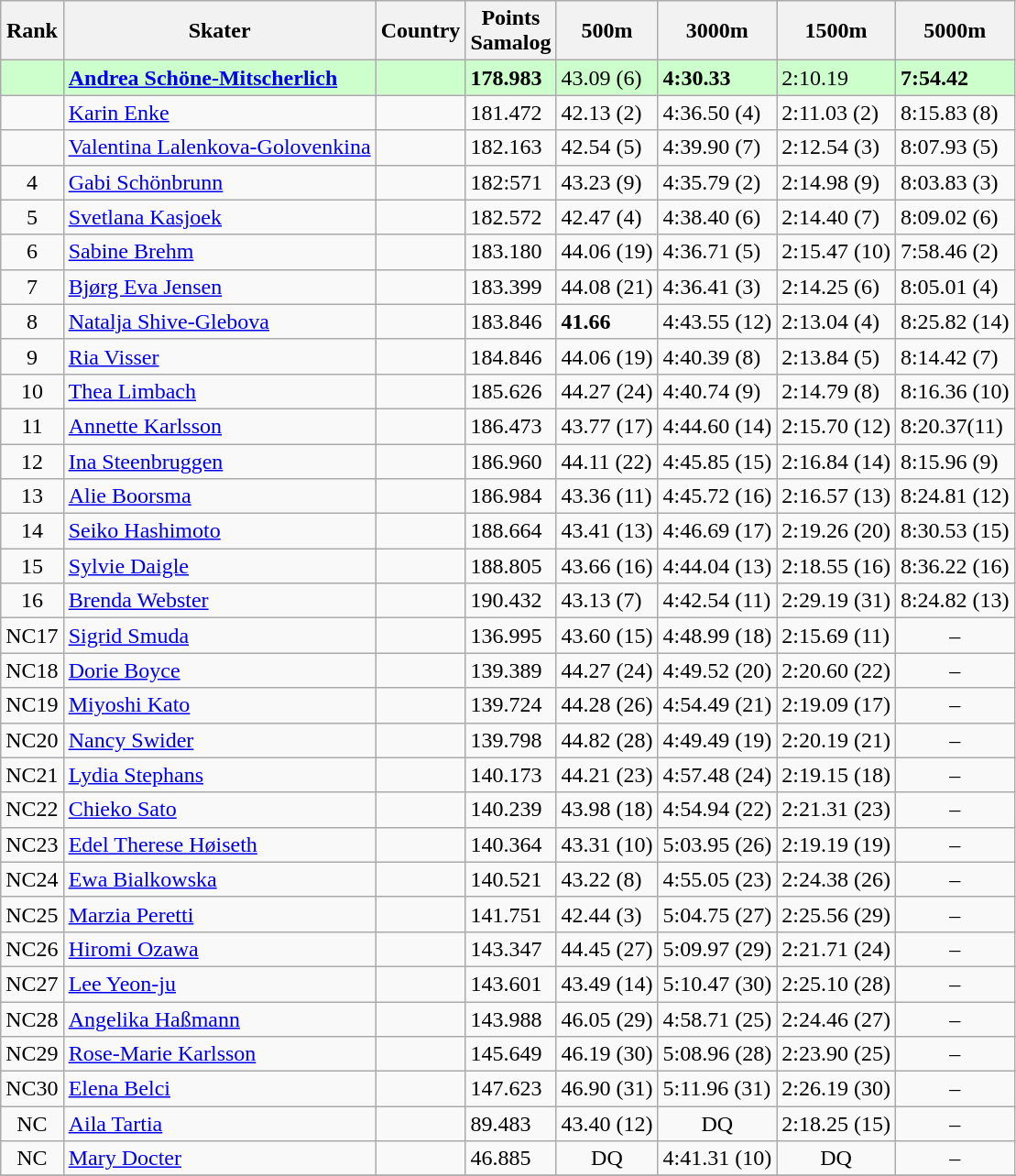<table class="wikitable sortable" style="text-align:left">
<tr>
<th>Rank</th>
<th>Skater</th>
<th>Country</th>
<th>Points <br> Samalog</th>
<th>500m</th>
<th>3000m</th>
<th>1500m</th>
<th>5000m</th>
</tr>
<tr bgcolor=ccffcc>
<td style="text-align:center"></td>
<td><strong><a href='#'>Andrea Schöne-Mitscherlich</a></strong></td>
<td></td>
<td><strong>178.983</strong></td>
<td>43.09 (6)</td>
<td><strong>4:30.33</strong> </td>
<td>2:10.19 </td>
<td><strong>7:54.42</strong> </td>
</tr>
<tr>
<td style="text-align:center"></td>
<td><a href='#'>Karin Enke</a></td>
<td></td>
<td>181.472</td>
<td>42.13 (2)</td>
<td>4:36.50 (4)</td>
<td>2:11.03 (2)</td>
<td>8:15.83 (8)</td>
</tr>
<tr>
<td style="text-align:center"></td>
<td><a href='#'>Valentina Lalenkova-Golovenkina</a></td>
<td></td>
<td>182.163</td>
<td>42.54 (5)</td>
<td>4:39.90 (7)</td>
<td>2:12.54 (3)</td>
<td>8:07.93 (5)</td>
</tr>
<tr>
<td style="text-align:center">4</td>
<td><a href='#'>Gabi Schönbrunn</a></td>
<td></td>
<td>182:571</td>
<td>43.23 (9)</td>
<td>4:35.79 (2)</td>
<td>2:14.98 (9)</td>
<td>8:03.83 (3)</td>
</tr>
<tr>
<td style="text-align:center">5</td>
<td><a href='#'>Svetlana Kasjoek</a></td>
<td></td>
<td>182.572</td>
<td>42.47 (4)</td>
<td>4:38.40 (6)</td>
<td>2:14.40 (7)</td>
<td>8:09.02 (6)</td>
</tr>
<tr>
<td style="text-align:center">6</td>
<td><a href='#'>Sabine Brehm</a></td>
<td></td>
<td>183.180</td>
<td>44.06 (19)</td>
<td>4:36.71 (5)</td>
<td>2:15.47 (10)</td>
<td>7:58.46 (2)</td>
</tr>
<tr>
<td style="text-align:center">7</td>
<td><a href='#'>Bjørg Eva Jensen</a></td>
<td></td>
<td>183.399</td>
<td>44.08 (21)</td>
<td>4:36.41 (3)</td>
<td>2:14.25 (6)</td>
<td>8:05.01 (4)</td>
</tr>
<tr>
<td style="text-align:center">8</td>
<td><a href='#'>Natalja Shive-Glebova</a></td>
<td></td>
<td>183.846</td>
<td><strong>41.66</strong> </td>
<td>4:43.55 (12)</td>
<td>2:13.04 (4)</td>
<td>8:25.82 (14)</td>
</tr>
<tr>
<td style="text-align:center">9</td>
<td><a href='#'>Ria Visser</a></td>
<td></td>
<td>184.846</td>
<td>44.06 (19)</td>
<td>4:40.39 (8)</td>
<td>2:13.84 (5)</td>
<td>8:14.42 (7)</td>
</tr>
<tr>
<td style="text-align:center">10</td>
<td><a href='#'>Thea Limbach</a></td>
<td></td>
<td>185.626</td>
<td>44.27 (24)</td>
<td>4:40.74 (9)</td>
<td>2:14.79 (8)</td>
<td>8:16.36 (10)</td>
</tr>
<tr>
<td style="text-align:center">11</td>
<td><a href='#'>Annette Karlsson</a></td>
<td></td>
<td>186.473</td>
<td>43.77 (17)</td>
<td>4:44.60 (14)</td>
<td>2:15.70 (12)</td>
<td>8:20.37(11)</td>
</tr>
<tr>
<td style="text-align:center">12</td>
<td><a href='#'>Ina Steenbruggen</a></td>
<td></td>
<td>186.960</td>
<td>44.11 (22)</td>
<td>4:45.85 (15)</td>
<td>2:16.84 (14)</td>
<td>8:15.96 (9)</td>
</tr>
<tr>
<td style="text-align:center">13</td>
<td><a href='#'>Alie Boorsma</a></td>
<td></td>
<td>186.984</td>
<td>43.36 (11)</td>
<td>4:45.72 (16)</td>
<td>2:16.57 (13)</td>
<td>8:24.81 (12)</td>
</tr>
<tr>
<td style="text-align:center">14</td>
<td><a href='#'>Seiko Hashimoto</a></td>
<td></td>
<td>188.664</td>
<td>43.41 (13)</td>
<td>4:46.69 (17)</td>
<td>2:19.26 (20)</td>
<td>8:30.53 (15)</td>
</tr>
<tr>
<td style="text-align:center">15</td>
<td><a href='#'>Sylvie Daigle</a></td>
<td></td>
<td>188.805</td>
<td>43.66 (16)</td>
<td>4:44.04 (13)</td>
<td>2:18.55 (16)</td>
<td>8:36.22 (16)</td>
</tr>
<tr>
<td style="text-align:center">16</td>
<td><a href='#'>Brenda Webster</a></td>
<td></td>
<td>190.432</td>
<td>43.13 (7)</td>
<td>4:42.54 (11)</td>
<td>2:29.19 (31)</td>
<td>8:24.82 (13)</td>
</tr>
<tr>
<td style="text-align:center">NC17</td>
<td><a href='#'>Sigrid Smuda</a></td>
<td></td>
<td>136.995</td>
<td>43.60 (15)</td>
<td>4:48.99 (18)</td>
<td>2:15.69 (11)</td>
<td style="text-align:center">–</td>
</tr>
<tr>
<td style="text-align:center">NC18</td>
<td><a href='#'>Dorie Boyce</a></td>
<td></td>
<td>139.389</td>
<td>44.27 (24)</td>
<td>4:49.52 (20)</td>
<td>2:20.60 (22)</td>
<td style="text-align:center">–</td>
</tr>
<tr>
<td style="text-align:center">NC19</td>
<td><a href='#'>Miyoshi Kato</a></td>
<td></td>
<td>139.724</td>
<td>44.28 (26)</td>
<td>4:54.49 (21)</td>
<td>2:19.09 (17)</td>
<td style="text-align:center">–</td>
</tr>
<tr>
<td style="text-align:center">NC20</td>
<td><a href='#'>Nancy Swider</a></td>
<td></td>
<td>139.798</td>
<td>44.82 (28)</td>
<td>4:49.49 (19)</td>
<td>2:20.19 (21)</td>
<td style="text-align:center">–</td>
</tr>
<tr>
<td style="text-align:center">NC21</td>
<td><a href='#'>Lydia Stephans</a></td>
<td></td>
<td>140.173</td>
<td>44.21 (23)</td>
<td>4:57.48 (24)</td>
<td>2:19.15 (18)</td>
<td style="text-align:center">–</td>
</tr>
<tr>
<td style="text-align:center">NC22</td>
<td><a href='#'>Chieko Sato</a></td>
<td></td>
<td>140.239</td>
<td>43.98 (18)</td>
<td>4:54.94 (22)</td>
<td>2:21.31 (23)</td>
<td style="text-align:center">–</td>
</tr>
<tr>
<td style="text-align:center">NC23</td>
<td><a href='#'>Edel Therese Høiseth</a></td>
<td></td>
<td>140.364</td>
<td>43.31 (10)</td>
<td>5:03.95 (26)</td>
<td>2:19.19 (19)</td>
<td style="text-align:center">–</td>
</tr>
<tr>
<td style="text-align:center">NC24</td>
<td><a href='#'>Ewa Bialkowska</a></td>
<td></td>
<td>140.521</td>
<td>43.22 (8)</td>
<td>4:55.05 (23)</td>
<td>2:24.38 (26)</td>
<td style="text-align:center">–</td>
</tr>
<tr>
<td style="text-align:center">NC25</td>
<td><a href='#'>Marzia Peretti</a></td>
<td></td>
<td>141.751</td>
<td>42.44 (3)</td>
<td>5:04.75 (27)</td>
<td>2:25.56 (29)</td>
<td style="text-align:center">–</td>
</tr>
<tr>
<td style="text-align:center">NC26</td>
<td><a href='#'>Hiromi Ozawa</a></td>
<td></td>
<td>143.347</td>
<td>44.45 (27)</td>
<td>5:09.97 (29)</td>
<td>2:21.71 (24)</td>
<td style="text-align:center">–</td>
</tr>
<tr>
<td style="text-align:center">NC27</td>
<td><a href='#'>Lee Yeon-ju</a></td>
<td></td>
<td>143.601</td>
<td>43.49 (14)</td>
<td>5:10.47 (30)</td>
<td>2:25.10 (28)</td>
<td style="text-align:center">–</td>
</tr>
<tr>
<td style="text-align:center">NC28</td>
<td><a href='#'>Angelika Haßmann</a></td>
<td></td>
<td>143.988</td>
<td>46.05 (29)</td>
<td>4:58.71 (25)</td>
<td>2:24.46 (27)</td>
<td style="text-align:center">–</td>
</tr>
<tr>
<td style="text-align:center">NC29</td>
<td><a href='#'>Rose-Marie Karlsson</a></td>
<td></td>
<td>145.649</td>
<td>46.19 (30)</td>
<td>5:08.96 (28)</td>
<td>2:23.90 (25)</td>
<td style="text-align:center">–</td>
</tr>
<tr>
<td style="text-align:center">NC30</td>
<td><a href='#'>Elena Belci</a></td>
<td></td>
<td>147.623</td>
<td>46.90 (31)</td>
<td>5:11.96 (31)</td>
<td>2:26.19 (30)</td>
<td style="text-align:center">–</td>
</tr>
<tr>
<td style="text-align:center">NC</td>
<td><a href='#'>Aila Tartia</a></td>
<td></td>
<td>89.483</td>
<td>43.40 (12)</td>
<td style="text-align:center">DQ</td>
<td>2:18.25 (15)</td>
<td style="text-align:center">–</td>
</tr>
<tr>
<td style="text-align:center">NC</td>
<td><a href='#'>Mary Docter</a></td>
<td></td>
<td>46.885</td>
<td style="text-align:center">DQ</td>
<td>4:41.31 (10)</td>
<td style="text-align:center">DQ</td>
<td style="text-align:center">–</td>
</tr>
<tr>
</tr>
</table>
